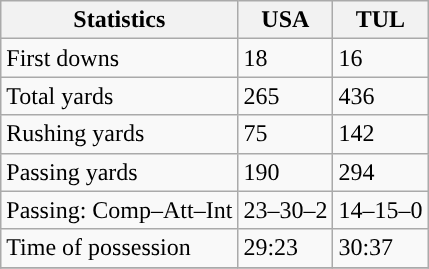<table class="wikitable" style="float: left;">
<tr>
<th>Statistics</th>
<th>USA</th>
<th>TUL</th>
</tr>
<tr>
<td>First downs</td>
<td>18</td>
<td>16</td>
</tr>
<tr>
<td>Total yards</td>
<td>265</td>
<td>436</td>
</tr>
<tr>
<td>Rushing yards</td>
<td>75</td>
<td>142</td>
</tr>
<tr>
<td>Passing yards</td>
<td>190</td>
<td>294</td>
</tr>
<tr>
<td>Passing: Comp–Att–Int</td>
<td>23–30–2</td>
<td>14–15–0</td>
</tr>
<tr>
<td>Time of possession</td>
<td>29:23</td>
<td>30:37</td>
</tr>
<tr>
</tr>
</table>
